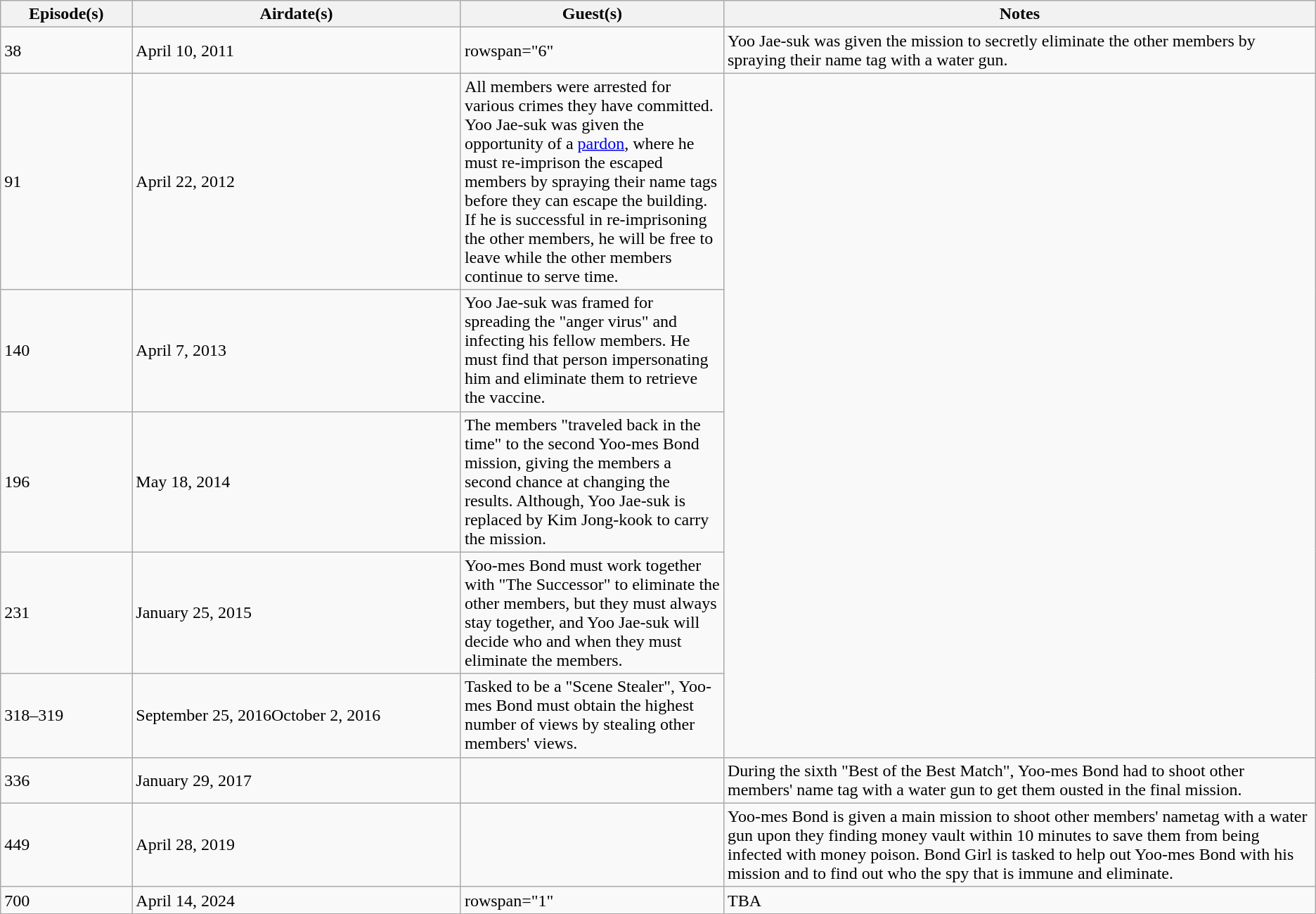<table class="wikitable">
<tr>
<th style="width:10%;">Episode(s)</th>
<th style="width:25%;">Airdate(s)</th>
<th style="width:20%;">Guest(s)</th>
<th style="width:55%;">Notes</th>
</tr>
<tr>
<td>38</td>
<td>April 10, 2011</td>
<td>rowspan="6" </td>
<td>Yoo Jae-suk was given the mission to secretly eliminate the other members by spraying their name tag with a water gun.</td>
</tr>
<tr>
<td>91</td>
<td>April 22, 2012</td>
<td>All members were arrested for various crimes they have committed. Yoo Jae-suk was given the opportunity of a <a href='#'>pardon</a>, where he must re-imprison the escaped members by spraying their name tags before they can escape the building. If he is successful in re-imprisoning the other members, he will be free to leave while the other members continue to serve time.</td>
</tr>
<tr>
<td>140</td>
<td>April 7, 2013</td>
<td>Yoo Jae-suk was framed for spreading the "anger virus" and infecting his fellow members. He must find that person impersonating him and eliminate them to retrieve the vaccine.</td>
</tr>
<tr>
<td>196</td>
<td>May 18, 2014</td>
<td>The members "traveled back in the time" to the second Yoo-mes Bond mission, giving the members a second chance at changing the results. Although, Yoo Jae-suk is replaced by Kim Jong-kook to carry the mission.</td>
</tr>
<tr>
<td>231</td>
<td>January 25, 2015</td>
<td>Yoo-mes Bond must work together with "The Successor" to eliminate the other members, but they must always stay together, and Yoo Jae-suk will decide who and when they must eliminate the members.</td>
</tr>
<tr>
<td>318–319</td>
<td>September 25, 2016October 2, 2016</td>
<td>Tasked to be a "Scene Stealer", Yoo-mes Bond must obtain the highest number of views by stealing other members' views.</td>
</tr>
<tr>
<td>336</td>
<td>January 29, 2017</td>
<td></td>
<td>During the sixth "Best of the Best Match", Yoo-mes Bond had to shoot other members' name tag with a water gun to get them ousted in the final mission.</td>
</tr>
<tr>
<td>449</td>
<td>April 28, 2019</td>
<td></td>
<td>Yoo-mes Bond is given a main mission to shoot other members' nametag with a water gun upon they finding money vault within 10 minutes to save them from being infected with money poison. Bond Girl is tasked to help out Yoo-mes Bond with his mission and to find out who the spy that is immune and eliminate.</td>
</tr>
<tr>
<td>700</td>
<td>April 14, 2024</td>
<td>rowspan="1" </td>
<td>TBA</td>
</tr>
</table>
